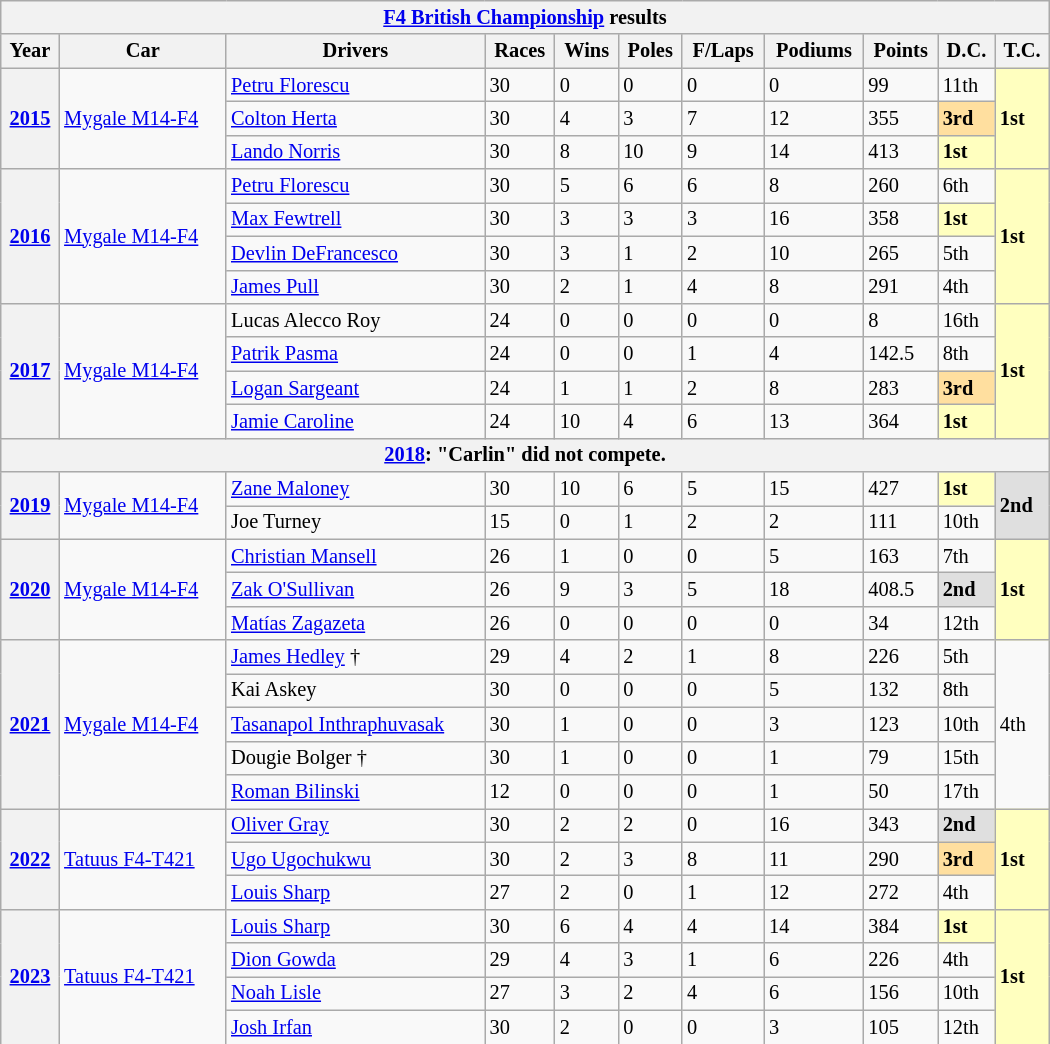<table class="wikitable" style="font-size:85%; width:700px">
<tr>
<th colspan=11><a href='#'>F4 British Championship</a> results</th>
</tr>
<tr valign="top">
<th>Year</th>
<th>Car</th>
<th>Drivers</th>
<th>Races</th>
<th>Wins</th>
<th>Poles</th>
<th>F/Laps</th>
<th>Podiums</th>
<th>Points</th>
<th>D.C.</th>
<th>T.C.</th>
</tr>
<tr>
<th rowspan=3><a href='#'>2015</a></th>
<td rowspan=3><a href='#'>Mygale M14-F4</a></td>
<td> <a href='#'>Petru Florescu</a></td>
<td>30</td>
<td>0</td>
<td>0</td>
<td>0</td>
<td>0</td>
<td>99</td>
<td>11th</td>
<td rowspan=3 style="background:#FFFFBF;"><strong>1st</strong></td>
</tr>
<tr>
<td> <a href='#'>Colton Herta</a></td>
<td>30</td>
<td>4</td>
<td>3</td>
<td>7</td>
<td>12</td>
<td>355</td>
<td style="background:#FFDF9F;"><strong>3rd</strong></td>
</tr>
<tr>
<td> <a href='#'>Lando Norris</a></td>
<td>30</td>
<td>8</td>
<td>10</td>
<td>9</td>
<td>14</td>
<td>413</td>
<td style="background:#FFFFBF;"><strong>1st</strong></td>
</tr>
<tr>
<th rowspan=4><a href='#'>2016</a></th>
<td rowspan=4><a href='#'>Mygale M14-F4</a></td>
<td> <a href='#'>Petru Florescu</a></td>
<td>30</td>
<td>5</td>
<td>6</td>
<td>6</td>
<td>8</td>
<td>260</td>
<td>6th</td>
<td rowspan=4 style="background:#FFFFBF;"><strong>1st</strong></td>
</tr>
<tr>
<td> <a href='#'>Max Fewtrell</a></td>
<td>30</td>
<td>3</td>
<td>3</td>
<td>3</td>
<td>16</td>
<td>358</td>
<td style="background:#FFFFBF;"><strong>1st</strong></td>
</tr>
<tr>
<td> <a href='#'>Devlin DeFrancesco</a></td>
<td>30</td>
<td>3</td>
<td>1</td>
<td>2</td>
<td>10</td>
<td>265</td>
<td>5th</td>
</tr>
<tr>
<td> <a href='#'>James Pull</a></td>
<td>30</td>
<td>2</td>
<td>1</td>
<td>4</td>
<td>8</td>
<td>291</td>
<td>4th</td>
</tr>
<tr>
<th rowspan=4><a href='#'>2017</a></th>
<td rowspan=4><a href='#'>Mygale M14-F4</a></td>
<td> Lucas Alecco Roy</td>
<td>24</td>
<td>0</td>
<td>0</td>
<td>0</td>
<td>0</td>
<td>8</td>
<td>16th</td>
<td rowspan=4 style="background:#FFFFBF;"><strong>1st</strong></td>
</tr>
<tr>
<td> <a href='#'>Patrik Pasma</a></td>
<td>24</td>
<td>0</td>
<td>0</td>
<td>1</td>
<td>4</td>
<td>142.5</td>
<td>8th</td>
</tr>
<tr>
<td> <a href='#'>Logan Sargeant</a></td>
<td>24</td>
<td>1</td>
<td>1</td>
<td>2</td>
<td>8</td>
<td>283</td>
<td style="background:#FFDF9F;"><strong>3rd</strong></td>
</tr>
<tr>
<td> <a href='#'>Jamie Caroline</a></td>
<td>24</td>
<td>10</td>
<td>4</td>
<td>6</td>
<td>13</td>
<td>364</td>
<td style="background:#FFFFBF;"><strong>1st</strong></td>
</tr>
<tr>
<th colspan=11><a href='#'>2018</a>: "Carlin" did not compete.</th>
</tr>
<tr>
<th rowspan=2><a href='#'>2019</a></th>
<td rowspan=2><a href='#'>Mygale M14-F4</a></td>
<td> <a href='#'>Zane Maloney</a></td>
<td>30</td>
<td>10</td>
<td>6</td>
<td>5</td>
<td>15</td>
<td>427</td>
<td style="background:#FFFFBF;"><strong>1st</strong></td>
<td rowspan=2 style="background:#dfdfdf;"><strong>2nd</strong></td>
</tr>
<tr>
<td> Joe Turney</td>
<td>15</td>
<td>0</td>
<td>1</td>
<td>2</td>
<td>2</td>
<td>111</td>
<td>10th</td>
</tr>
<tr>
<th rowspan=3><a href='#'>2020</a></th>
<td rowspan=3><a href='#'>Mygale M14-F4</a></td>
<td> <a href='#'>Christian Mansell</a></td>
<td>26</td>
<td>1</td>
<td>0</td>
<td>0</td>
<td>5</td>
<td>163</td>
<td>7th</td>
<td style="background:#FFFFBF;" rowspan=3><strong>1st</strong></td>
</tr>
<tr>
<td> <a href='#'>Zak O'Sullivan</a></td>
<td>26</td>
<td>9</td>
<td>3</td>
<td>5</td>
<td>18</td>
<td>408.5</td>
<td style="background:#dfdfdf;"><strong>2nd</strong></td>
</tr>
<tr>
<td> <a href='#'>Matías Zagazeta</a></td>
<td>26</td>
<td>0</td>
<td>0</td>
<td>0</td>
<td>0</td>
<td>34</td>
<td>12th</td>
</tr>
<tr>
<th rowspan="5"><a href='#'>2021</a></th>
<td rowspan="5"><a href='#'>Mygale M14-F4</a></td>
<td> <a href='#'>James Hedley</a> †</td>
<td>29</td>
<td>4</td>
<td>2</td>
<td>1</td>
<td>8</td>
<td>226</td>
<td>5th</td>
<td rowspan="5">4th</td>
</tr>
<tr>
<td> Kai Askey</td>
<td>30</td>
<td>0</td>
<td>0</td>
<td>0</td>
<td>5</td>
<td>132</td>
<td>8th</td>
</tr>
<tr>
<td> <a href='#'>Tasanapol Inthraphuvasak</a></td>
<td>30</td>
<td>1</td>
<td>0</td>
<td>0</td>
<td>3</td>
<td>123</td>
<td>10th</td>
</tr>
<tr>
<td> Dougie Bolger †</td>
<td>30</td>
<td>1</td>
<td>0</td>
<td>0</td>
<td>1</td>
<td>79</td>
<td>15th</td>
</tr>
<tr>
<td> <a href='#'>Roman Bilinski</a></td>
<td>12</td>
<td>0</td>
<td>0</td>
<td>0</td>
<td>1</td>
<td>50</td>
<td>17th</td>
</tr>
<tr>
<th rowspan="3"><a href='#'>2022</a></th>
<td rowspan="3"><a href='#'>Tatuus F4-T421</a></td>
<td> <a href='#'>Oliver Gray</a></td>
<td>30</td>
<td>2</td>
<td>2</td>
<td>0</td>
<td>16</td>
<td>343</td>
<td style="background:#dfdfdf;"><strong>2nd</strong></td>
<td rowspan="3" style="background:#FFFFBF;"><strong>1st</strong></td>
</tr>
<tr>
<td> <a href='#'>Ugo Ugochukwu</a></td>
<td>30</td>
<td>2</td>
<td>3</td>
<td>8</td>
<td>11</td>
<td>290</td>
<td style="background:#FFDF9F;"><strong>3rd</strong></td>
</tr>
<tr>
<td> <a href='#'>Louis Sharp</a></td>
<td>27</td>
<td>2</td>
<td>0</td>
<td>1</td>
<td>12</td>
<td>272</td>
<td>4th</td>
</tr>
<tr>
<th rowspan="4"><a href='#'>2023</a></th>
<td rowspan="4"><a href='#'>Tatuus F4-T421</a></td>
<td> <a href='#'>Louis Sharp</a></td>
<td>30</td>
<td>6</td>
<td>4</td>
<td>4</td>
<td>14</td>
<td>384</td>
<td style="background:#FFFFBF;"><strong>1st</strong></td>
<td rowspan="4" style="background:#FFFFBF;"><strong>1st</strong></td>
</tr>
<tr>
<td> <a href='#'>Dion Gowda</a></td>
<td>29</td>
<td>4</td>
<td>3</td>
<td>1</td>
<td>6</td>
<td>226</td>
<td>4th</td>
</tr>
<tr>
<td> <a href='#'>Noah Lisle</a></td>
<td>27</td>
<td>3</td>
<td>2</td>
<td>4</td>
<td>6</td>
<td>156</td>
<td>10th</td>
</tr>
<tr>
<td> <a href='#'>Josh Irfan</a></td>
<td>30</td>
<td>2</td>
<td>0</td>
<td>0</td>
<td>3</td>
<td>105</td>
<td>12th</td>
</tr>
</table>
